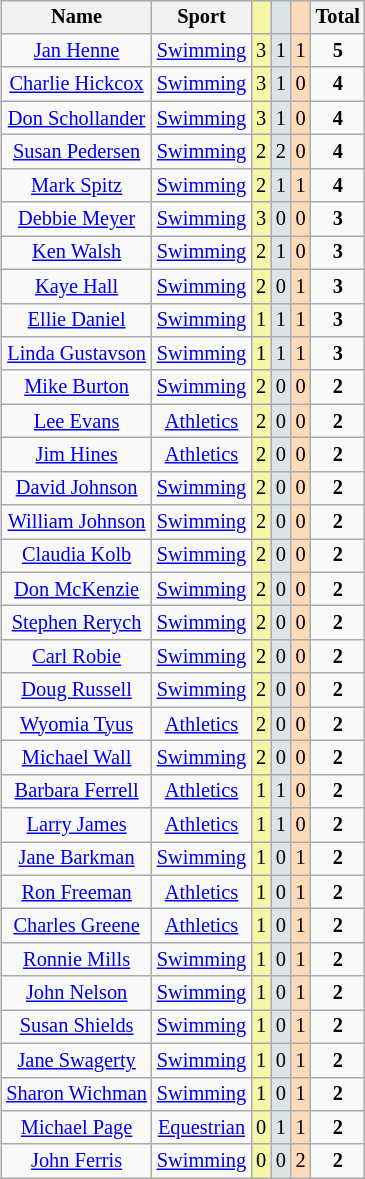<table class=wikitable style="font-size:85%; float:right; text-align:center">
<tr>
<th>Name</th>
<th>Sport</th>
<td bgcolor=F7F6A8></td>
<td bgcolor=DCE5E5></td>
<td bgcolor=FFDAB9></td>
<th>Total</th>
</tr>
<tr>
<td><a href='#'>Jan Henne</a></td>
<td><a href='#'>Swimming</a></td>
<td bgcolor=F7F6A8>3</td>
<td bgcolor=DCE5E5>1</td>
<td bgcolor=FFDAB9>1</td>
<td><strong>5</strong></td>
</tr>
<tr>
<td><a href='#'>Charlie Hickcox</a></td>
<td><a href='#'>Swimming</a></td>
<td bgcolor=F7F6A8>3</td>
<td bgcolor=DCE5E5>1</td>
<td bgcolor=FFDAB9>0</td>
<td><strong>4</strong></td>
</tr>
<tr>
<td><a href='#'>Don Schollander</a></td>
<td><a href='#'>Swimming</a></td>
<td bgcolor=F7F6A8>3</td>
<td bgcolor=DCE5E5>1</td>
<td bgcolor=FFDAB9>0</td>
<td><strong>4</strong></td>
</tr>
<tr>
<td><a href='#'>Susan Pedersen</a></td>
<td><a href='#'>Swimming</a></td>
<td bgcolor=F7F6A8>2</td>
<td bgcolor=DCE5E5>2</td>
<td bgcolor=FFDAB9>0</td>
<td><strong>4</strong></td>
</tr>
<tr>
<td><a href='#'>Mark Spitz</a></td>
<td><a href='#'>Swimming</a></td>
<td bgcolor=F7F6A8>2</td>
<td bgcolor=DCE5E5>1</td>
<td bgcolor=FFDAB9>1</td>
<td><strong>4</strong></td>
</tr>
<tr>
<td><a href='#'>Debbie Meyer</a></td>
<td><a href='#'>Swimming</a></td>
<td bgcolor=F7F6A8>3</td>
<td bgcolor=DCE5E5>0</td>
<td bgcolor=FFDAB9>0</td>
<td><strong>3</strong></td>
</tr>
<tr>
<td><a href='#'>Ken Walsh</a></td>
<td><a href='#'>Swimming</a></td>
<td bgcolor=F7F6A8>2</td>
<td bgcolor=DCE5E5>1</td>
<td bgcolor=FFDAB9>0</td>
<td><strong>3</strong></td>
</tr>
<tr>
<td><a href='#'>Kaye Hall</a></td>
<td><a href='#'>Swimming</a></td>
<td bgcolor=F7F6A8>2</td>
<td bgcolor=DCE5E5>0</td>
<td bgcolor=FFDAB9>1</td>
<td><strong>3</strong></td>
</tr>
<tr>
<td><a href='#'>Ellie Daniel</a></td>
<td><a href='#'>Swimming</a></td>
<td bgcolor=F7F6A8>1</td>
<td bgcolor=DCE5E5>1</td>
<td bgcolor=FFDAB9>1</td>
<td><strong>3</strong></td>
</tr>
<tr>
<td><a href='#'>Linda Gustavson</a></td>
<td><a href='#'>Swimming</a></td>
<td bgcolor=F7F6A8>1</td>
<td bgcolor=DCE5E5>1</td>
<td bgcolor=FFDAB9>1</td>
<td><strong>3</strong></td>
</tr>
<tr>
<td><a href='#'>Mike Burton</a></td>
<td><a href='#'>Swimming</a></td>
<td bgcolor=F7F6A8>2</td>
<td bgcolor=DCE5E5>0</td>
<td bgcolor=FFDAB9>0</td>
<td><strong>2</strong></td>
</tr>
<tr>
<td><a href='#'>Lee Evans</a></td>
<td><a href='#'>Athletics</a></td>
<td bgcolor=F7F6A8>2</td>
<td bgcolor=DCE5E5>0</td>
<td bgcolor=FFDAB9>0</td>
<td><strong>2</strong></td>
</tr>
<tr>
<td><a href='#'>Jim Hines</a></td>
<td><a href='#'>Athletics</a></td>
<td bgcolor=F7F6A8>2</td>
<td bgcolor=DCE5E5>0</td>
<td bgcolor=FFDAB9>0</td>
<td><strong>2</strong></td>
</tr>
<tr>
<td><a href='#'>David Johnson</a></td>
<td><a href='#'>Swimming</a></td>
<td bgcolor=F7F6A8>2</td>
<td bgcolor=DCE5E5>0</td>
<td bgcolor=FFDAB9>0</td>
<td><strong>2</strong></td>
</tr>
<tr>
<td><a href='#'>William Johnson</a></td>
<td><a href='#'>Swimming</a></td>
<td bgcolor=F7F6A8>2</td>
<td bgcolor=DCE5E5>0</td>
<td bgcolor=FFDAB9>0</td>
<td><strong>2</strong></td>
</tr>
<tr>
<td><a href='#'>Claudia Kolb</a></td>
<td><a href='#'>Swimming</a></td>
<td bgcolor=F7F6A8>2</td>
<td bgcolor=DCE5E5>0</td>
<td bgcolor=FFDAB9>0</td>
<td><strong>2</strong></td>
</tr>
<tr>
<td><a href='#'>Don McKenzie</a></td>
<td><a href='#'>Swimming</a></td>
<td bgcolor=F7F6A8>2</td>
<td bgcolor=DCE5E5>0</td>
<td bgcolor=FFDAB9>0</td>
<td><strong>2</strong></td>
</tr>
<tr>
<td><a href='#'>Stephen Rerych</a></td>
<td><a href='#'>Swimming</a></td>
<td bgcolor=F7F6A8>2</td>
<td bgcolor=DCE5E5>0</td>
<td bgcolor=FFDAB9>0</td>
<td><strong>2</strong></td>
</tr>
<tr>
<td><a href='#'>Carl Robie</a></td>
<td><a href='#'>Swimming</a></td>
<td bgcolor=F7F6A8>2</td>
<td bgcolor=DCE5E5>0</td>
<td bgcolor=FFDAB9>0</td>
<td><strong>2</strong></td>
</tr>
<tr>
<td><a href='#'>Doug Russell</a></td>
<td><a href='#'>Swimming</a></td>
<td bgcolor=F7F6A8>2</td>
<td bgcolor=DCE5E5>0</td>
<td bgcolor=FFDAB9>0</td>
<td><strong>2</strong></td>
</tr>
<tr>
<td><a href='#'>Wyomia Tyus</a></td>
<td><a href='#'>Athletics</a></td>
<td bgcolor=F7F6A8>2</td>
<td bgcolor=DCE5E5>0</td>
<td bgcolor=FFDAB9>0</td>
<td><strong>2</strong></td>
</tr>
<tr>
<td><a href='#'>Michael Wall</a></td>
<td><a href='#'>Swimming</a></td>
<td bgcolor=F7F6A8>2</td>
<td bgcolor=DCE5E5>0</td>
<td bgcolor=FFDAB9>0</td>
<td><strong>2</strong></td>
</tr>
<tr>
<td><a href='#'>Barbara Ferrell</a></td>
<td><a href='#'>Athletics</a></td>
<td bgcolor=F7F6A8>1</td>
<td bgcolor=DCE5E5>1</td>
<td bgcolor=FFDAB9>0</td>
<td><strong>2</strong></td>
</tr>
<tr>
<td><a href='#'>Larry James</a></td>
<td><a href='#'>Athletics</a></td>
<td bgcolor=F7F6A8>1</td>
<td bgcolor=DCE5E5>1</td>
<td bgcolor=FFDAB9>0</td>
<td><strong>2</strong></td>
</tr>
<tr>
<td><a href='#'>Jane Barkman</a></td>
<td><a href='#'>Swimming</a></td>
<td bgcolor=F7F6A8>1</td>
<td bgcolor=DCE5E5>0</td>
<td bgcolor=FFDAB9>1</td>
<td><strong>2</strong></td>
</tr>
<tr>
<td><a href='#'>Ron Freeman</a></td>
<td><a href='#'>Athletics</a></td>
<td bgcolor=F7F6A8>1</td>
<td bgcolor=DCE5E5>0</td>
<td bgcolor=FFDAB9>1</td>
<td><strong>2</strong></td>
</tr>
<tr>
<td><a href='#'>Charles Greene</a></td>
<td><a href='#'>Athletics</a></td>
<td bgcolor=F7F6A8>1</td>
<td bgcolor=DCE5E5>0</td>
<td bgcolor=FFDAB9>1</td>
<td><strong>2</strong></td>
</tr>
<tr>
<td><a href='#'>Ronnie Mills</a></td>
<td><a href='#'>Swimming</a></td>
<td bgcolor=F7F6A8>1</td>
<td bgcolor=DCE5E5>0</td>
<td bgcolor=FFDAB9>1</td>
<td><strong>2</strong></td>
</tr>
<tr>
<td><a href='#'>John Nelson</a></td>
<td><a href='#'>Swimming</a></td>
<td bgcolor=F7F6A8>1</td>
<td bgcolor=DCE5E5>0</td>
<td bgcolor=FFDAB9>1</td>
<td><strong>2</strong></td>
</tr>
<tr>
<td><a href='#'>Susan Shields</a></td>
<td><a href='#'>Swimming</a></td>
<td bgcolor=F7F6A8>1</td>
<td bgcolor=DCE5E5>0</td>
<td bgcolor=FFDAB9>1</td>
<td><strong>2</strong></td>
</tr>
<tr>
<td><a href='#'>Jane Swagerty</a></td>
<td><a href='#'>Swimming</a></td>
<td bgcolor=F7F6A8>1</td>
<td bgcolor=DCE5E5>0</td>
<td bgcolor=FFDAB9>1</td>
<td><strong>2</strong></td>
</tr>
<tr>
<td><a href='#'>Sharon Wichman</a></td>
<td><a href='#'>Swimming</a></td>
<td bgcolor=F7F6A8>1</td>
<td bgcolor=DCE5E5>0</td>
<td bgcolor=FFDAB9>1</td>
<td><strong>2</strong></td>
</tr>
<tr>
<td><a href='#'>Michael Page</a></td>
<td><a href='#'>Equestrian</a></td>
<td bgcolor=F7F6A8>0</td>
<td bgcolor=DCE5E5>1</td>
<td bgcolor=FFDAB9>1</td>
<td><strong>2</strong></td>
</tr>
<tr>
<td><a href='#'>John Ferris</a></td>
<td><a href='#'>Swimming</a></td>
<td bgcolor=F7F6A8>0</td>
<td bgcolor=DCE5E5>0</td>
<td bgcolor=FFDAB9>2</td>
<td><strong>2</strong></td>
</tr>
</table>
